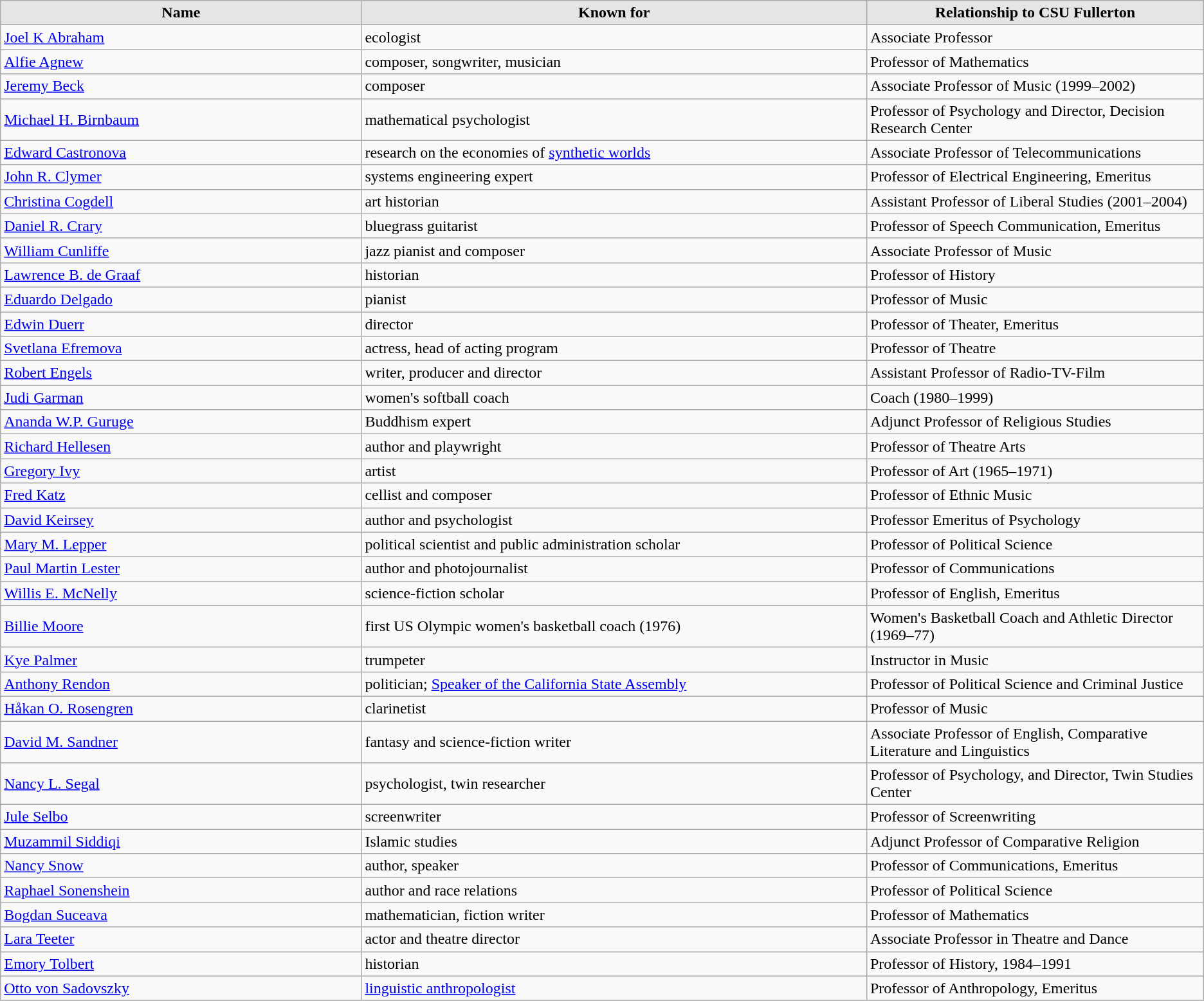<table class="wikitable">
<tr>
<th style="background:#e5e5e5; width:30%;">Name</th>
<th style="background:#e5e5e5; width:42%;">Known for</th>
<th style="background:#e5e5e5; width:28%;">Relationship to CSU Fullerton</th>
</tr>
<tr>
<td><a href='#'>Joel K Abraham</a></td>
<td>ecologist</td>
<td>Associate Professor</td>
</tr>
<tr>
<td><a href='#'>Alfie Agnew</a></td>
<td>composer, songwriter, musician</td>
<td>Professor of Mathematics</td>
</tr>
<tr>
<td><a href='#'>Jeremy Beck</a></td>
<td>composer</td>
<td>Associate Professor of Music (1999–2002)</td>
</tr>
<tr>
<td><a href='#'>Michael H. Birnbaum</a></td>
<td>mathematical psychologist</td>
<td>Professor of Psychology and Director, Decision Research Center</td>
</tr>
<tr>
<td><a href='#'>Edward Castronova</a></td>
<td>research on the economies of <a href='#'>synthetic worlds</a></td>
<td>Associate Professor of Telecommunications</td>
</tr>
<tr>
<td><a href='#'>John R. Clymer</a></td>
<td>systems engineering expert</td>
<td>Professor of Electrical Engineering, Emeritus</td>
</tr>
<tr>
<td><a href='#'>Christina Cogdell</a></td>
<td>art historian</td>
<td>Assistant Professor of Liberal Studies (2001–2004)</td>
</tr>
<tr>
<td><a href='#'>Daniel R. Crary</a></td>
<td>bluegrass guitarist</td>
<td>Professor of Speech Communication, Emeritus</td>
</tr>
<tr>
<td><a href='#'>William Cunliffe</a></td>
<td>jazz pianist and composer</td>
<td>Associate Professor of Music</td>
</tr>
<tr>
<td><a href='#'>Lawrence B. de Graaf</a></td>
<td>historian</td>
<td>Professor of History</td>
</tr>
<tr>
<td><a href='#'>Eduardo Delgado</a></td>
<td>pianist</td>
<td>Professor of Music</td>
</tr>
<tr>
<td><a href='#'>Edwin Duerr</a></td>
<td>director</td>
<td>Professor of Theater, Emeritus</td>
</tr>
<tr>
<td><a href='#'>Svetlana Efremova</a></td>
<td>actress, head of acting program</td>
<td>Professor of Theatre</td>
</tr>
<tr>
<td><a href='#'>Robert Engels</a></td>
<td>writer, producer and director</td>
<td>Assistant Professor of Radio-TV-Film</td>
</tr>
<tr>
<td><a href='#'>Judi Garman</a></td>
<td>women's softball coach</td>
<td>Coach (1980–1999)</td>
</tr>
<tr>
<td><a href='#'>Ananda W.P. Guruge</a></td>
<td>Buddhism expert</td>
<td>Adjunct Professor of Religious Studies</td>
</tr>
<tr>
<td><a href='#'>Richard Hellesen</a></td>
<td>author and playwright</td>
<td>Professor of Theatre Arts</td>
</tr>
<tr>
<td><a href='#'>Gregory Ivy</a></td>
<td>artist</td>
<td>Professor of Art (1965–1971)</td>
</tr>
<tr>
<td><a href='#'>Fred Katz</a></td>
<td>cellist and composer</td>
<td>Professor of Ethnic Music</td>
</tr>
<tr>
<td><a href='#'>David Keirsey</a></td>
<td>author and psychologist</td>
<td>Professor Emeritus of Psychology</td>
</tr>
<tr>
<td><a href='#'>Mary M. Lepper</a></td>
<td>political scientist and public administration scholar</td>
<td>Professor of Political Science</td>
</tr>
<tr>
<td><a href='#'>Paul Martin Lester</a></td>
<td>author and photojournalist</td>
<td>Professor of Communications</td>
</tr>
<tr>
<td><a href='#'>Willis E. McNelly</a></td>
<td>science-fiction scholar</td>
<td>Professor of English, Emeritus</td>
</tr>
<tr>
<td><a href='#'>Billie Moore</a></td>
<td>first US Olympic women's basketball coach (1976)</td>
<td>Women's Basketball Coach and Athletic Director (1969–77)</td>
</tr>
<tr>
<td><a href='#'>Kye Palmer</a></td>
<td>trumpeter</td>
<td>Instructor in Music</td>
</tr>
<tr>
<td><a href='#'>Anthony Rendon</a></td>
<td>politician; <a href='#'>Speaker of the California State Assembly</a></td>
<td>Professor of Political Science and Criminal Justice</td>
</tr>
<tr>
<td><a href='#'>Håkan O. Rosengren</a></td>
<td>clarinetist</td>
<td>Professor of Music</td>
</tr>
<tr>
<td><a href='#'>David M. Sandner</a></td>
<td>fantasy and science-fiction writer</td>
<td>Associate Professor of English, Comparative Literature and Linguistics</td>
</tr>
<tr>
<td><a href='#'>Nancy L. Segal</a></td>
<td>psychologist, twin researcher</td>
<td>Professor of Psychology, and Director, Twin Studies Center</td>
</tr>
<tr>
<td><a href='#'>Jule Selbo</a></td>
<td>screenwriter</td>
<td>Professor of Screenwriting</td>
</tr>
<tr>
<td><a href='#'>Muzammil Siddiqi</a></td>
<td>Islamic studies</td>
<td>Adjunct Professor of Comparative Religion</td>
</tr>
<tr>
<td><a href='#'>Nancy Snow</a></td>
<td>author, speaker</td>
<td>Professor of Communications, Emeritus</td>
</tr>
<tr>
<td><a href='#'>Raphael Sonenshein</a></td>
<td>author and race relations</td>
<td>Professor of Political Science</td>
</tr>
<tr>
<td><a href='#'>Bogdan Suceava</a></td>
<td>mathematician, fiction writer</td>
<td>Professor of Mathematics</td>
</tr>
<tr>
<td><a href='#'>Lara Teeter</a></td>
<td>actor and theatre director</td>
<td>Associate Professor in Theatre and Dance</td>
</tr>
<tr>
<td><a href='#'>Emory Tolbert</a></td>
<td>historian</td>
<td>Professor of History, 1984–1991</td>
</tr>
<tr>
<td><a href='#'>Otto von Sadovszky</a></td>
<td><a href='#'>linguistic anthropologist</a></td>
<td>Professor of Anthropology, Emeritus</td>
</tr>
<tr>
</tr>
</table>
